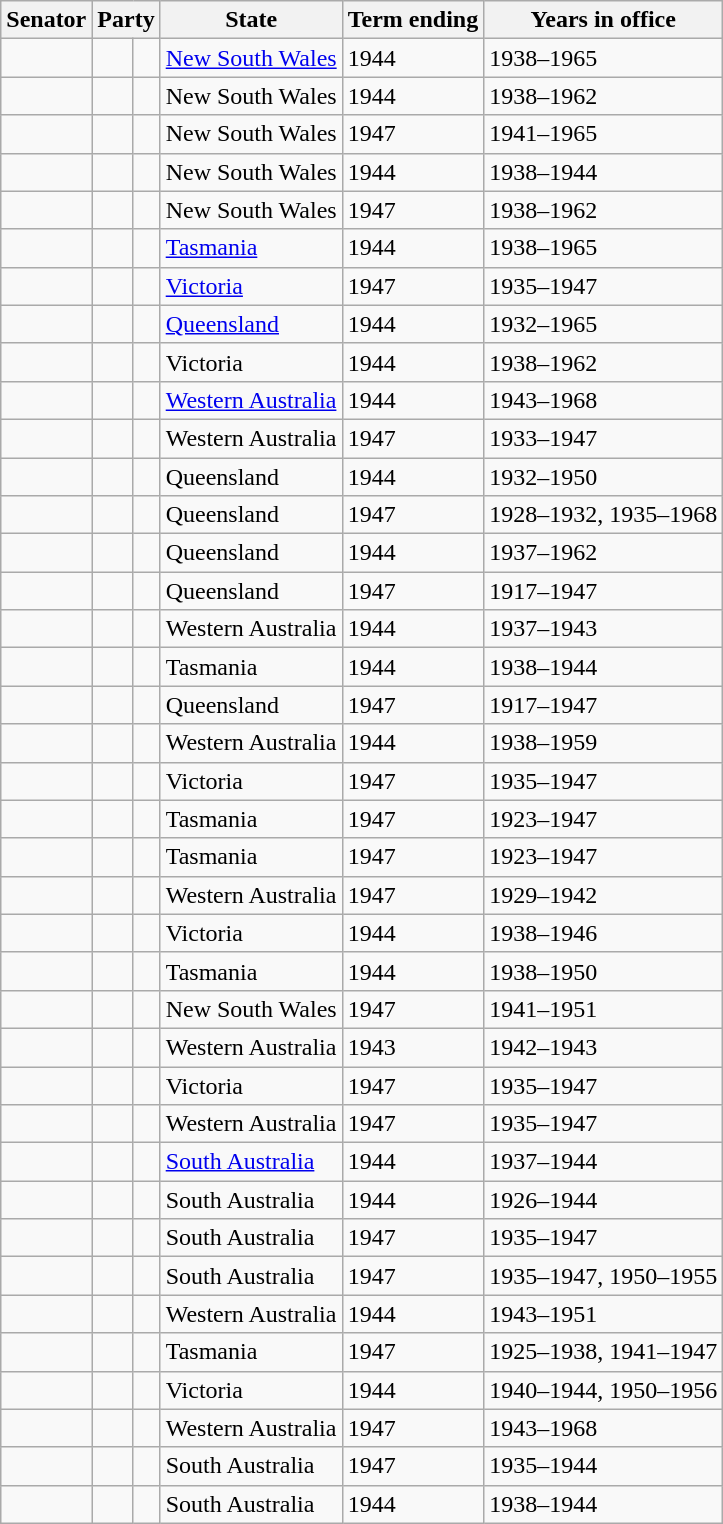<table class="wikitable sortable">
<tr>
<th>Senator</th>
<th colspan=2>Party</th>
<th>State</th>
<th>Term ending</th>
<th>Years in office</th>
</tr>
<tr>
<td></td>
<td> </td>
<td></td>
<td><a href='#'>New South Wales</a></td>
<td>1944</td>
<td>1938–1965</td>
</tr>
<tr>
<td></td>
<td> </td>
<td></td>
<td>New South Wales</td>
<td>1944</td>
<td>1938–1962</td>
</tr>
<tr>
<td></td>
<td> </td>
<td></td>
<td>New South Wales</td>
<td>1947</td>
<td>1941–1965</td>
</tr>
<tr>
<td></td>
<td> </td>
<td></td>
<td>New South Wales</td>
<td>1944</td>
<td>1938–1944</td>
</tr>
<tr>
<td></td>
<td> </td>
<td></td>
<td>New South Wales</td>
<td>1947</td>
<td>1938–1962</td>
</tr>
<tr>
<td></td>
<td> </td>
<td></td>
<td><a href='#'>Tasmania</a></td>
<td>1944</td>
<td>1938–1965</td>
</tr>
<tr>
<td></td>
<td> </td>
<td></td>
<td><a href='#'>Victoria</a></td>
<td>1947</td>
<td>1935–1947</td>
</tr>
<tr>
<td></td>
<td> </td>
<td></td>
<td><a href='#'>Queensland</a></td>
<td>1944</td>
<td>1932–1965</td>
</tr>
<tr>
<td></td>
<td> </td>
<td></td>
<td>Victoria</td>
<td>1944</td>
<td>1938–1962</td>
</tr>
<tr>
<td></td>
<td> </td>
<td></td>
<td><a href='#'>Western Australia</a></td>
<td>1944</td>
<td>1943–1968</td>
</tr>
<tr>
<td></td>
<td> </td>
<td></td>
<td>Western Australia</td>
<td>1947</td>
<td>1933–1947</td>
</tr>
<tr>
<td></td>
<td> </td>
<td></td>
<td>Queensland</td>
<td>1944</td>
<td>1932–1950</td>
</tr>
<tr>
<td></td>
<td> </td>
<td></td>
<td>Queensland</td>
<td>1947</td>
<td>1928–1932, 1935–1968</td>
</tr>
<tr>
<td></td>
<td> </td>
<td></td>
<td>Queensland</td>
<td>1944</td>
<td>1937–1962</td>
</tr>
<tr>
<td> </td>
<td> </td>
<td></td>
<td>Queensland</td>
<td>1947</td>
<td>1917–1947</td>
</tr>
<tr>
<td> </td>
<td> </td>
<td></td>
<td>Western Australia</td>
<td>1944</td>
<td>1937–1943</td>
</tr>
<tr>
<td></td>
<td> </td>
<td></td>
<td>Tasmania</td>
<td>1944</td>
<td>1938–1944</td>
</tr>
<tr>
<td> </td>
<td> </td>
<td></td>
<td>Queensland</td>
<td>1947</td>
<td>1917–1947</td>
</tr>
<tr>
<td></td>
<td> </td>
<td></td>
<td>Western Australia</td>
<td>1944</td>
<td>1938–1959</td>
</tr>
<tr>
<td></td>
<td> </td>
<td></td>
<td>Victoria</td>
<td>1947</td>
<td>1935–1947</td>
</tr>
<tr>
<td></td>
<td> </td>
<td></td>
<td>Tasmania</td>
<td>1947</td>
<td>1923–1947</td>
</tr>
<tr>
<td></td>
<td> </td>
<td></td>
<td>Tasmania</td>
<td>1947</td>
<td>1923–1947</td>
</tr>
<tr>
<td> </td>
<td> </td>
<td></td>
<td>Western Australia</td>
<td>1947</td>
<td>1929–1942</td>
</tr>
<tr>
<td></td>
<td> </td>
<td></td>
<td>Victoria</td>
<td>1944</td>
<td>1938–1946</td>
</tr>
<tr>
<td></td>
<td> </td>
<td></td>
<td>Tasmania</td>
<td>1944</td>
<td>1938–1950</td>
</tr>
<tr>
<td></td>
<td> </td>
<td></td>
<td>New South Wales</td>
<td>1947</td>
<td>1941–1951</td>
</tr>
<tr>
<td> </td>
<td> </td>
<td></td>
<td>Western Australia</td>
<td>1943</td>
<td>1942–1943</td>
</tr>
<tr>
<td></td>
<td> </td>
<td></td>
<td>Victoria</td>
<td>1947</td>
<td>1935–1947</td>
</tr>
<tr>
<td></td>
<td> </td>
<td></td>
<td>Western Australia</td>
<td>1947</td>
<td>1935–1947</td>
</tr>
<tr>
<td></td>
<td> </td>
<td></td>
<td><a href='#'>South Australia</a></td>
<td>1944</td>
<td>1937–1944</td>
</tr>
<tr>
<td></td>
<td> </td>
<td></td>
<td>South Australia</td>
<td>1944</td>
<td>1926–1944</td>
</tr>
<tr>
<td></td>
<td> </td>
<td></td>
<td>South Australia</td>
<td>1947</td>
<td>1935–1947</td>
</tr>
<tr>
<td></td>
<td> </td>
<td></td>
<td>South Australia</td>
<td>1947</td>
<td>1935–1947, 1950–1955</td>
</tr>
<tr>
<td> </td>
<td> </td>
<td></td>
<td>Western Australia</td>
<td>1944</td>
<td>1943–1951</td>
</tr>
<tr>
<td></td>
<td> </td>
<td></td>
<td>Tasmania</td>
<td>1947</td>
<td>1925–1938, 1941–1947</td>
</tr>
<tr>
<td></td>
<td> </td>
<td></td>
<td>Victoria</td>
<td>1944</td>
<td>1940–1944, 1950–1956</td>
</tr>
<tr>
<td> </td>
<td> </td>
<td></td>
<td>Western Australia</td>
<td>1947</td>
<td>1943–1968</td>
</tr>
<tr>
<td></td>
<td> </td>
<td></td>
<td>South Australia</td>
<td>1947</td>
<td>1935–1944</td>
</tr>
<tr>
<td></td>
<td> </td>
<td></td>
<td>South Australia</td>
<td>1944</td>
<td>1938–1944</td>
</tr>
</table>
